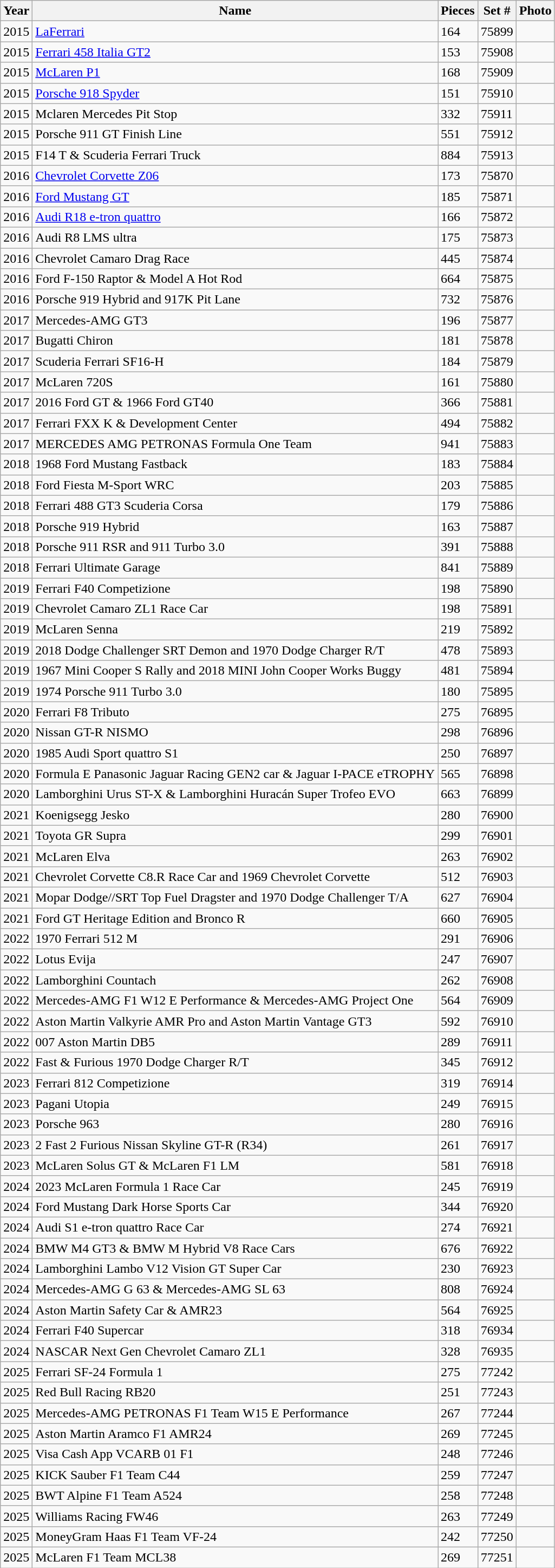<table class="wikitable sortable">
<tr>
<th>Year</th>
<th>Name</th>
<th>Pieces</th>
<th>Set #</th>
<th>Photo</th>
</tr>
<tr>
<td>2015</td>
<td><a href='#'>LaFerrari</a></td>
<td>164</td>
<td>75899</td>
<td></td>
</tr>
<tr>
<td>2015</td>
<td><a href='#'>Ferrari 458 Italia GT2</a></td>
<td>153</td>
<td>75908</td>
<td></td>
</tr>
<tr>
<td>2015</td>
<td><a href='#'>McLaren P1</a></td>
<td>168</td>
<td>75909</td>
<td></td>
</tr>
<tr>
<td>2015</td>
<td><a href='#'>Porsche 918 Spyder</a></td>
<td>151</td>
<td>75910</td>
<td></td>
</tr>
<tr>
<td>2015</td>
<td>Mclaren Mercedes Pit Stop</td>
<td>332</td>
<td>75911</td>
<td></td>
</tr>
<tr>
<td>2015</td>
<td>Porsche 911 GT Finish Line</td>
<td>551</td>
<td>75912</td>
<td></td>
</tr>
<tr>
<td>2015</td>
<td>F14 T & Scuderia Ferrari Truck</td>
<td>884</td>
<td>75913</td>
<td></td>
</tr>
<tr>
<td>2016</td>
<td><a href='#'>Chevrolet Corvette Z06</a></td>
<td>173</td>
<td>75870</td>
<td></td>
</tr>
<tr>
<td>2016</td>
<td><a href='#'>Ford Mustang GT</a></td>
<td>185</td>
<td>75871</td>
<td></td>
</tr>
<tr>
<td>2016</td>
<td><a href='#'>Audi R18 e-tron quattro</a></td>
<td>166</td>
<td>75872</td>
<td></td>
</tr>
<tr>
<td>2016</td>
<td>Audi R8 LMS ultra</td>
<td>175</td>
<td>75873</td>
<td></td>
</tr>
<tr>
<td>2016</td>
<td>Chevrolet Camaro Drag Race</td>
<td>445</td>
<td>75874</td>
<td></td>
</tr>
<tr>
<td>2016</td>
<td>Ford F-150 Raptor & Model A Hot Rod</td>
<td>664</td>
<td>75875</td>
<td></td>
</tr>
<tr>
<td>2016</td>
<td>Porsche 919 Hybrid and 917K Pit Lane</td>
<td>732</td>
<td>75876</td>
<td></td>
</tr>
<tr>
<td>2017</td>
<td>Mercedes-AMG GT3</td>
<td>196</td>
<td>75877</td>
<td></td>
</tr>
<tr>
<td>2017</td>
<td>Bugatti Chiron</td>
<td>181</td>
<td>75878</td>
<td></td>
</tr>
<tr>
<td>2017</td>
<td>Scuderia Ferrari SF16-H</td>
<td>184</td>
<td>75879</td>
<td></td>
</tr>
<tr>
<td>2017</td>
<td>McLaren 720S</td>
<td>161</td>
<td>75880</td>
<td></td>
</tr>
<tr>
<td>2017</td>
<td>2016 Ford GT & 1966 Ford GT40</td>
<td>366</td>
<td>75881</td>
<td></td>
</tr>
<tr>
<td>2017</td>
<td>Ferrari FXX K & Development Center</td>
<td>494</td>
<td>75882</td>
<td></td>
</tr>
<tr>
<td>2017</td>
<td>MERCEDES AMG PETRONAS Formula One Team</td>
<td>941</td>
<td>75883</td>
<td></td>
</tr>
<tr>
<td>2018</td>
<td>1968 Ford Mustang Fastback</td>
<td>183</td>
<td>75884</td>
<td></td>
</tr>
<tr>
<td>2018</td>
<td>Ford Fiesta M-Sport WRC</td>
<td>203</td>
<td>75885</td>
<td></td>
</tr>
<tr>
<td>2018</td>
<td>Ferrari 488 GT3 Scuderia Corsa</td>
<td>179</td>
<td>75886</td>
<td></td>
</tr>
<tr>
<td>2018</td>
<td>Porsche 919 Hybrid</td>
<td>163</td>
<td>75887</td>
<td></td>
</tr>
<tr>
<td>2018</td>
<td>Porsche 911 RSR and 911 Turbo 3.0</td>
<td>391</td>
<td>75888</td>
<td></td>
</tr>
<tr>
<td>2018</td>
<td>Ferrari Ultimate Garage</td>
<td>841</td>
<td>75889</td>
<td></td>
</tr>
<tr>
<td>2019</td>
<td>Ferrari F40 Competizione</td>
<td>198</td>
<td>75890</td>
<td></td>
</tr>
<tr>
<td>2019</td>
<td>Chevrolet Camaro ZL1 Race Car</td>
<td>198</td>
<td>75891</td>
<td></td>
</tr>
<tr>
<td>2019</td>
<td>McLaren Senna</td>
<td>219</td>
<td>75892</td>
<td></td>
</tr>
<tr>
<td>2019</td>
<td>2018 Dodge Challenger SRT Demon and 1970 Dodge Charger R/T</td>
<td>478</td>
<td>75893</td>
<td></td>
</tr>
<tr>
<td>2019</td>
<td>1967 Mini Cooper S Rally and 2018 MINI John Cooper Works Buggy</td>
<td>481</td>
<td>75894</td>
<td></td>
</tr>
<tr>
<td>2019</td>
<td>1974 Porsche 911 Turbo 3.0</td>
<td>180</td>
<td>75895</td>
<td></td>
</tr>
<tr>
<td>2020</td>
<td>Ferrari F8 Tributo</td>
<td>275</td>
<td>76895</td>
<td></td>
</tr>
<tr>
<td>2020</td>
<td>Nissan GT-R NISMO</td>
<td>298</td>
<td>76896</td>
<td></td>
</tr>
<tr>
<td>2020</td>
<td>1985 Audi Sport quattro S1</td>
<td>250</td>
<td>76897</td>
<td></td>
</tr>
<tr>
<td>2020</td>
<td>Formula E Panasonic Jaguar Racing GEN2 car & Jaguar I-PACE eTROPHY</td>
<td>565</td>
<td>76898</td>
<td></td>
</tr>
<tr>
<td>2020</td>
<td>Lamborghini Urus ST-X & Lamborghini Huracán Super Trofeo EVO</td>
<td>663</td>
<td>76899</td>
<td></td>
</tr>
<tr>
<td>2021</td>
<td>Koenigsegg Jesko</td>
<td>280</td>
<td>76900</td>
<td></td>
</tr>
<tr>
<td>2021</td>
<td>Toyota GR Supra</td>
<td>299</td>
<td>76901</td>
<td></td>
</tr>
<tr>
<td>2021</td>
<td>McLaren Elva</td>
<td>263</td>
<td>76902</td>
<td></td>
</tr>
<tr>
<td>2021</td>
<td>Chevrolet Corvette C8.R Race Car and 1969 Chevrolet Corvette</td>
<td>512</td>
<td>76903</td>
<td></td>
</tr>
<tr>
<td>2021</td>
<td>Mopar Dodge//SRT Top Fuel Dragster and 1970 Dodge Challenger T/A</td>
<td>627</td>
<td>76904</td>
<td></td>
</tr>
<tr>
<td>2021</td>
<td>Ford GT Heritage Edition and Bronco R</td>
<td>660</td>
<td>76905</td>
<td></td>
</tr>
<tr>
<td>2022</td>
<td>1970 Ferrari 512 M</td>
<td>291</td>
<td>76906</td>
<td></td>
</tr>
<tr>
<td>2022</td>
<td>Lotus Evija</td>
<td>247</td>
<td>76907</td>
<td></td>
</tr>
<tr>
<td>2022</td>
<td>Lamborghini Countach</td>
<td>262</td>
<td>76908</td>
<td></td>
</tr>
<tr>
<td>2022</td>
<td>Mercedes-AMG F1 W12 E Performance & Mercedes-AMG Project One</td>
<td>564</td>
<td>76909</td>
<td></td>
</tr>
<tr>
<td>2022</td>
<td>Aston Martin Valkyrie AMR Pro and Aston Martin Vantage GT3</td>
<td>592</td>
<td>76910</td>
<td></td>
</tr>
<tr>
<td>2022</td>
<td>007 Aston Martin DB5</td>
<td>289</td>
<td>76911</td>
<td></td>
</tr>
<tr>
<td>2022</td>
<td>Fast & Furious 1970 Dodge Charger R/T</td>
<td>345</td>
<td>76912</td>
<td></td>
</tr>
<tr>
<td>2023</td>
<td>Ferrari 812 Competizione</td>
<td>319</td>
<td>76914</td>
<td></td>
</tr>
<tr>
<td>2023</td>
<td>Pagani Utopia</td>
<td>249</td>
<td>76915</td>
<td></td>
</tr>
<tr>
<td>2023</td>
<td>Porsche 963</td>
<td>280</td>
<td>76916</td>
<td></td>
</tr>
<tr>
<td>2023</td>
<td>2 Fast 2 Furious Nissan Skyline GT-R (R34)</td>
<td>261</td>
<td>76917</td>
<td></td>
</tr>
<tr>
<td>2023</td>
<td>McLaren Solus GT & McLaren F1 LM</td>
<td>581</td>
<td>76918</td>
<td></td>
</tr>
<tr>
<td>2024</td>
<td>2023 McLaren Formula 1 Race Car</td>
<td>245</td>
<td>76919</td>
<td></td>
</tr>
<tr>
<td>2024</td>
<td>Ford Mustang Dark Horse Sports Car</td>
<td>344</td>
<td>76920</td>
<td></td>
</tr>
<tr>
<td>2024</td>
<td>Audi S1 e-tron quattro Race Car</td>
<td>274</td>
<td>76921</td>
<td></td>
</tr>
<tr>
<td>2024</td>
<td>BMW M4 GT3 & BMW M Hybrid V8 Race Cars</td>
<td>676</td>
<td>76922</td>
<td></td>
</tr>
<tr>
<td>2024</td>
<td>Lamborghini Lambo V12 Vision GT Super Car</td>
<td>230</td>
<td>76923</td>
<td></td>
</tr>
<tr>
<td>2024</td>
<td>Mercedes-AMG G 63 & Mercedes-AMG SL 63</td>
<td>808</td>
<td>76924</td>
<td></td>
</tr>
<tr>
<td>2024</td>
<td>Aston Martin Safety Car & AMR23</td>
<td>564</td>
<td>76925</td>
<td></td>
</tr>
<tr>
<td>2024</td>
<td>Ferrari F40 Supercar</td>
<td>318</td>
<td>76934</td>
<td></td>
</tr>
<tr>
<td>2024</td>
<td>NASCAR Next Gen Chevrolet Camaro ZL1</td>
<td>328</td>
<td>76935</td>
<td></td>
</tr>
<tr>
<td>2025</td>
<td>Ferrari SF-24 Formula 1</td>
<td>275</td>
<td>77242</td>
<td></td>
</tr>
<tr>
<td>2025</td>
<td>Red Bull Racing RB20</td>
<td>251</td>
<td>77243</td>
<td></td>
</tr>
<tr>
<td>2025</td>
<td>Mercedes-AMG PETRONAS F1 Team W15 E Performance</td>
<td>267</td>
<td>77244</td>
<td></td>
</tr>
<tr>
<td>2025</td>
<td>Aston Martin Aramco F1 AMR24</td>
<td>269</td>
<td>77245</td>
<td></td>
</tr>
<tr>
<td>2025</td>
<td>Visa Cash App VCARB 01 F1</td>
<td>248</td>
<td>77246</td>
<td></td>
</tr>
<tr>
<td>2025</td>
<td>KICK Sauber F1 Team C44</td>
<td>259</td>
<td>77247</td>
<td></td>
</tr>
<tr>
<td>2025</td>
<td>BWT Alpine F1 Team A524</td>
<td>258</td>
<td>77248</td>
<td></td>
</tr>
<tr>
<td>2025</td>
<td>Williams Racing FW46</td>
<td>263</td>
<td>77249</td>
<td></td>
</tr>
<tr>
<td>2025</td>
<td>MoneyGram Haas F1 Team VF-24</td>
<td>242</td>
<td>77250</td>
<td></td>
</tr>
<tr>
<td>2025</td>
<td>McLaren F1 Team MCL38</td>
<td>269</td>
<td>77251</td>
<td></td>
</tr>
</table>
